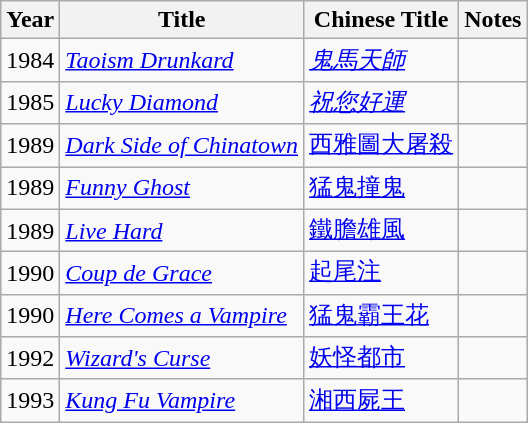<table class="wikitable">
<tr>
<th>Year</th>
<th>Title</th>
<th>Chinese Title</th>
<th>Notes</th>
</tr>
<tr>
<td>1984</td>
<td><em><a href='#'>Taoism Drunkard</a></em></td>
<td><em><a href='#'>鬼馬天師</a></em></td>
<td></td>
</tr>
<tr>
<td>1985</td>
<td><em><a href='#'>Lucky Diamond</a></em></td>
<td><em><a href='#'>祝您好運</a></em></td>
<td></td>
</tr>
<tr>
<td>1989</td>
<td><em><a href='#'>Dark Side of Chinatown</a></em></td>
<td><a href='#'>西雅圖大屠殺</a></td>
<td></td>
</tr>
<tr>
<td>1989</td>
<td><em><a href='#'>Funny Ghost</a></em></td>
<td><a href='#'>猛鬼撞鬼</a></td>
<td></td>
</tr>
<tr>
<td>1989</td>
<td><em><a href='#'>Live Hard</a></em></td>
<td><a href='#'>鐵膽雄風</a></td>
<td></td>
</tr>
<tr>
<td>1990</td>
<td><em><a href='#'>Coup de Grace</a></em></td>
<td><a href='#'>起尾注</a></td>
<td></td>
</tr>
<tr>
<td>1990</td>
<td><em><a href='#'>Here Comes a Vampire</a></em></td>
<td><a href='#'>猛鬼霸王花</a></td>
<td></td>
</tr>
<tr>
<td>1992</td>
<td><em><a href='#'>Wizard's Curse</a></em></td>
<td><a href='#'>妖怪都市</a></td>
<td></td>
</tr>
<tr>
<td>1993</td>
<td><em><a href='#'>Kung Fu Vampire</a></em></td>
<td><a href='#'>湘西屍王</a></td>
<td></td>
</tr>
</table>
